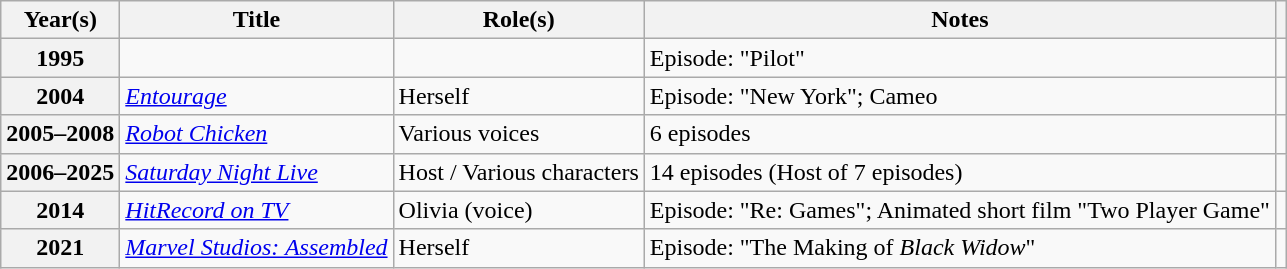<table class="wikitable plainrowheaders sortable">
<tr>
<th scope="col">Year(s)</th>
<th scope="col">Title</th>
<th scope="col">Role(s)</th>
<th scope="col" class="unsortable">Notes</th>
<th scope="col" class="unsortable"></th>
</tr>
<tr>
<th scope=row>1995</th>
<td><em></em></td>
<td></td>
<td>Episode: "Pilot"</td>
<td></td>
</tr>
<tr>
<th scope=row>2004</th>
<td><em><a href='#'>Entourage</a></em></td>
<td>Herself</td>
<td>Episode: "New York"; Cameo</td>
<td></td>
</tr>
<tr>
<th scope=row>2005–2008</th>
<td><em><a href='#'>Robot Chicken</a></em></td>
<td>Various voices</td>
<td>6 episodes</td>
<td></td>
</tr>
<tr>
<th scope=row>2006–2025</th>
<td><em><a href='#'>Saturday Night Live</a></em></td>
<td>Host / Various characters</td>
<td>14 episodes (Host of 7 episodes)</td>
<td></td>
</tr>
<tr>
<th scope=row>2014</th>
<td><em><a href='#'>HitRecord on TV</a></em></td>
<td>Olivia (voice)</td>
<td>Episode: "Re: Games"; Animated short film "Two Player Game"</td>
<td></td>
</tr>
<tr>
<th scope=row>2021</th>
<td><em><a href='#'>Marvel Studios: Assembled</a></em></td>
<td>Herself</td>
<td>Episode: "The Making of <em>Black Widow</em>"</td>
<td></td>
</tr>
</table>
